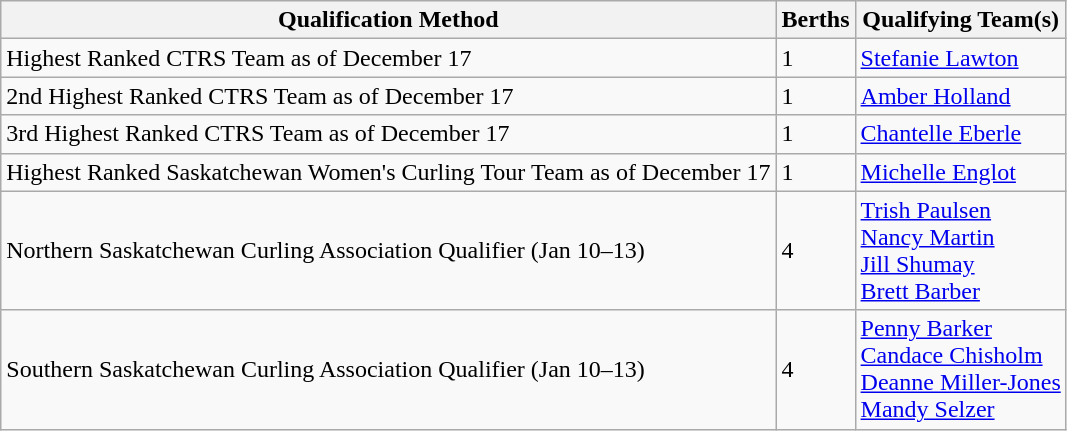<table class="wikitable" border="1">
<tr>
<th>Qualification Method</th>
<th>Berths</th>
<th>Qualifying Team(s)</th>
</tr>
<tr>
<td>Highest Ranked CTRS Team as of December 17</td>
<td>1</td>
<td><a href='#'>Stefanie Lawton</a></td>
</tr>
<tr>
<td>2nd Highest Ranked CTRS Team as of December 17</td>
<td>1</td>
<td><a href='#'>Amber Holland</a></td>
</tr>
<tr>
<td>3rd Highest Ranked CTRS Team as of December 17</td>
<td>1</td>
<td><a href='#'>Chantelle Eberle</a></td>
</tr>
<tr>
<td>Highest Ranked Saskatchewan Women's Curling Tour Team as of December 17</td>
<td>1</td>
<td><a href='#'>Michelle Englot</a></td>
</tr>
<tr>
<td>Northern Saskatchewan Curling Association Qualifier (Jan 10–13)</td>
<td>4</td>
<td><a href='#'>Trish Paulsen</a><br><a href='#'>Nancy Martin</a><br><a href='#'>Jill Shumay</a><br><a href='#'>Brett Barber</a></td>
</tr>
<tr>
<td>Southern Saskatchewan Curling Association Qualifier (Jan 10–13)</td>
<td>4</td>
<td><a href='#'>Penny Barker</a><br><a href='#'>Candace Chisholm</a><br><a href='#'>Deanne Miller-Jones</a><br><a href='#'>Mandy Selzer</a></td>
</tr>
</table>
